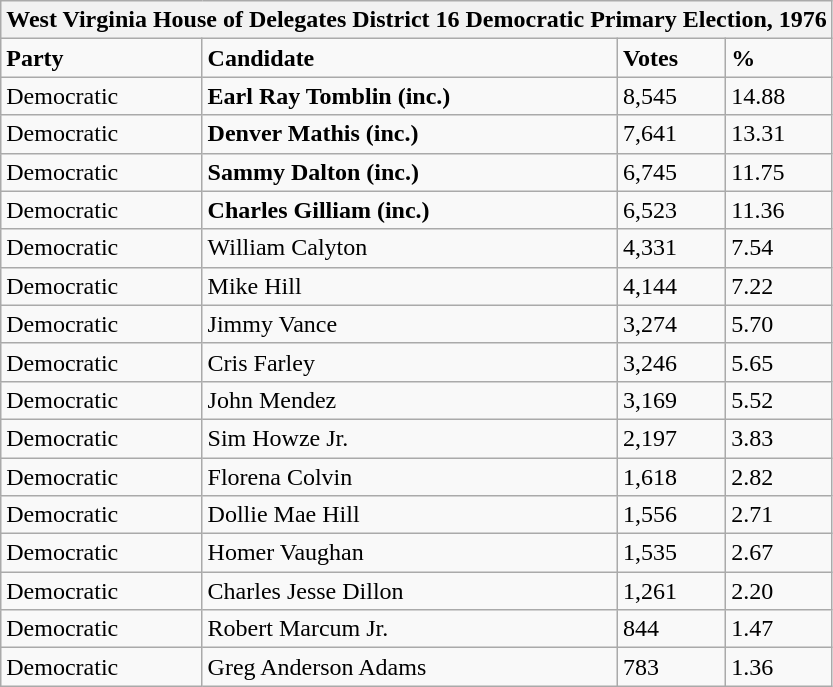<table class="wikitable">
<tr>
<th colspan="4">West Virginia House of Delegates District 16 Democratic Primary Election, 1976</th>
</tr>
<tr>
<td><strong>Party</strong></td>
<td><strong>Candidate</strong></td>
<td><strong>Votes</strong></td>
<td><strong>%</strong></td>
</tr>
<tr>
<td>Democratic</td>
<td><strong>Earl Ray Tomblin (inc.)</strong></td>
<td>8,545</td>
<td>14.88</td>
</tr>
<tr>
<td>Democratic</td>
<td><strong>Denver Mathis (inc.)</strong></td>
<td>7,641</td>
<td>13.31</td>
</tr>
<tr>
<td>Democratic</td>
<td><strong>Sammy Dalton (inc.)</strong></td>
<td>6,745</td>
<td>11.75</td>
</tr>
<tr>
<td>Democratic</td>
<td><strong>Charles Gilliam (inc.)</strong></td>
<td>6,523</td>
<td>11.36</td>
</tr>
<tr>
<td>Democratic</td>
<td>William Calyton</td>
<td>4,331</td>
<td>7.54</td>
</tr>
<tr>
<td>Democratic</td>
<td>Mike Hill</td>
<td>4,144</td>
<td>7.22</td>
</tr>
<tr>
<td>Democratic</td>
<td>Jimmy Vance</td>
<td>3,274</td>
<td>5.70</td>
</tr>
<tr>
<td>Democratic</td>
<td>Cris Farley</td>
<td>3,246</td>
<td>5.65</td>
</tr>
<tr>
<td>Democratic</td>
<td>John Mendez</td>
<td>3,169</td>
<td>5.52</td>
</tr>
<tr>
<td>Democratic</td>
<td>Sim Howze Jr.</td>
<td>2,197</td>
<td>3.83</td>
</tr>
<tr>
<td>Democratic</td>
<td>Florena Colvin</td>
<td>1,618</td>
<td>2.82</td>
</tr>
<tr>
<td>Democratic</td>
<td>Dollie Mae Hill</td>
<td>1,556</td>
<td>2.71</td>
</tr>
<tr>
<td>Democratic</td>
<td>Homer Vaughan</td>
<td>1,535</td>
<td>2.67</td>
</tr>
<tr>
<td>Democratic</td>
<td>Charles Jesse Dillon</td>
<td>1,261</td>
<td>2.20</td>
</tr>
<tr>
<td>Democratic</td>
<td>Robert Marcum Jr.</td>
<td>844</td>
<td>1.47</td>
</tr>
<tr>
<td>Democratic</td>
<td>Greg Anderson Adams</td>
<td>783</td>
<td>1.36</td>
</tr>
</table>
